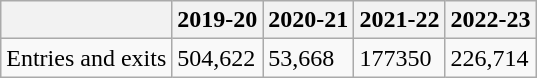<table class="wikitable">
<tr>
<th></th>
<th>2019-20</th>
<th>2020-21</th>
<th>2021-22</th>
<th>2022-23</th>
</tr>
<tr>
<td>Entries and exits</td>
<td>504,622</td>
<td>53,668</td>
<td>177350</td>
<td>226,714</td>
</tr>
</table>
